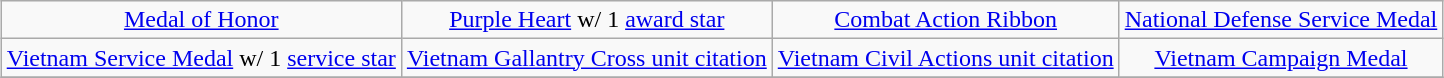<table class="wikitable" style="margin:1em auto; text-align:center;">
<tr>
<td><a href='#'>Medal of Honor</a></td>
<td><a href='#'>Purple Heart</a> w/ 1 <a href='#'>award star</a></td>
<td><a href='#'>Combat Action Ribbon</a></td>
<td><a href='#'>National Defense Service Medal</a></td>
</tr>
<tr>
<td><a href='#'>Vietnam Service Medal</a> w/ 1 <a href='#'>service star</a></td>
<td><a href='#'>Vietnam Gallantry Cross unit citation</a></td>
<td><a href='#'>Vietnam Civil Actions unit citation</a></td>
<td><a href='#'>Vietnam Campaign Medal</a></td>
</tr>
<tr>
</tr>
</table>
